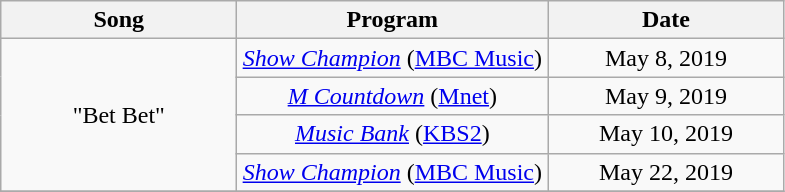<table class="wikitable" style="text-align:center;">
<tr>
<th style="width:150px;">Song</th>
<th style="width:200px;">Program</th>
<th style="width:150px;">Date</th>
</tr>
<tr>
<td rowspan=4>"Bet Bet"</td>
<td><em><a href='#'>Show Champion</a></em> (<a href='#'>MBC Music</a>)</td>
<td>May 8, 2019</td>
</tr>
<tr>
<td><em><a href='#'>M Countdown</a></em> (<a href='#'>Mnet</a>)</td>
<td>May 9, 2019</td>
</tr>
<tr>
<td><em><a href='#'>Music Bank</a></em> (<a href='#'>KBS2</a>)</td>
<td>May 10, 2019</td>
</tr>
<tr>
<td><em><a href='#'>Show Champion</a></em> (<a href='#'>MBC Music</a>)</td>
<td>May 22, 2019</td>
</tr>
<tr>
</tr>
</table>
